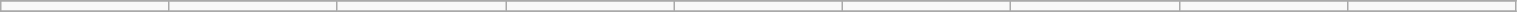<table class="wikitable" width="80%">
<tr align="center">
</tr>
<tr align="center" bgcolor="">
<td></td>
<td></td>
<td></td>
<td></td>
<td></td>
<td></td>
<td></td>
<td></td>
<td></td>
</tr>
<tr align="center" bgcolor="">
</tr>
</table>
